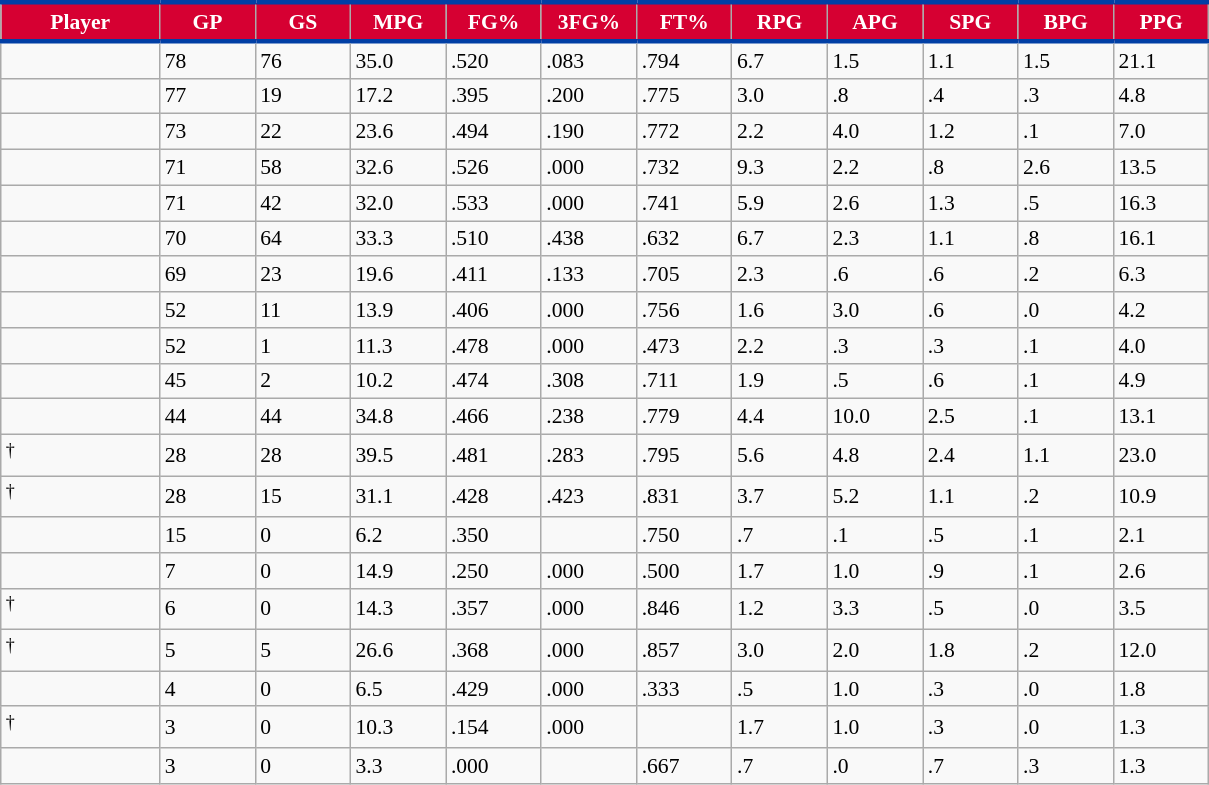<table class="wikitable sortable" style="font-size: 90%">
<tr>
<th style="background: #D60032; color:#FFFFFF; border-top:#013FA5 3px solid; border-bottom:#013FA5 3px solid;"  width="10%">Player</th>
<th style="background: #D60032; color:#FFFFFF; border-top:#013FA5 3px solid; border-bottom:#013FA5 3px solid;" width="6%">GP</th>
<th style="background: #D60032; color:#FFFFFF; border-top:#013FA5 3px solid; border-bottom:#013FA5 3px solid;" width="6%">GS</th>
<th style="background: #D60032; color:#FFFFFF; border-top:#013FA5 3px solid; border-bottom:#013FA5 3px solid;" width="6%">MPG</th>
<th style="background: #D60032; color:#FFFFFF; border-top:#013FA5 3px solid; border-bottom:#013FA5 3px solid;" width="6%">FG%</th>
<th style="background: #D60032; color:#FFFFFF; border-top:#013FA5 3px solid; border-bottom:#013FA5 3px solid;" width="6%">3FG%</th>
<th style="background: #D60032; color:#FFFFFF; border-top:#013FA5 3px solid; border-bottom:#013FA5 3px solid;" width="6%">FT%</th>
<th style="background: #D60032; color:#FFFFFF; border-top:#013FA5 3px solid; border-bottom:#013FA5 3px solid;" width="6%">RPG</th>
<th style="background: #D60032; color:#FFFFFF; border-top:#013FA5 3px solid; border-bottom:#013FA5 3px solid;" width="6%">APG</th>
<th style="background: #D60032; color:#FFFFFF; border-top:#013FA5 3px solid; border-bottom:#013FA5 3px solid;" width="6%">SPG</th>
<th style="background: #D60032; color:#FFFFFF; border-top:#013FA5 3px solid; border-bottom:#013FA5 3px solid;" width="6%">BPG</th>
<th style="background: #D60032; color:#FFFFFF; border-top:#013FA5 3px solid; border-bottom:#013FA5 3px solid;" width="6%">PPG</th>
</tr>
<tr>
<td style="text-align:left;"></td>
<td>78</td>
<td>76</td>
<td>35.0</td>
<td>.520</td>
<td>.083</td>
<td>.794</td>
<td>6.7</td>
<td>1.5</td>
<td>1.1</td>
<td>1.5</td>
<td>21.1</td>
</tr>
<tr>
<td style="text-align:left;"></td>
<td>77</td>
<td>19</td>
<td>17.2</td>
<td>.395</td>
<td>.200</td>
<td>.775</td>
<td>3.0</td>
<td>.8</td>
<td>.4</td>
<td>.3</td>
<td>4.8</td>
</tr>
<tr>
<td style="text-align:left;"></td>
<td>73</td>
<td>22</td>
<td>23.6</td>
<td>.494</td>
<td>.190</td>
<td>.772</td>
<td>2.2</td>
<td>4.0</td>
<td>1.2</td>
<td>.1</td>
<td>7.0</td>
</tr>
<tr>
<td style="text-align:left;"></td>
<td>71</td>
<td>58</td>
<td>32.6</td>
<td>.526</td>
<td>.000</td>
<td>.732</td>
<td>9.3</td>
<td>2.2</td>
<td>.8</td>
<td>2.6</td>
<td>13.5</td>
</tr>
<tr>
<td style="text-align:left;"></td>
<td>71</td>
<td>42</td>
<td>32.0</td>
<td>.533</td>
<td>.000</td>
<td>.741</td>
<td>5.9</td>
<td>2.6</td>
<td>1.3</td>
<td>.5</td>
<td>16.3</td>
</tr>
<tr>
<td style="text-align:left;"></td>
<td>70</td>
<td>64</td>
<td>33.3</td>
<td>.510</td>
<td>.438</td>
<td>.632</td>
<td>6.7</td>
<td>2.3</td>
<td>1.1</td>
<td>.8</td>
<td>16.1</td>
</tr>
<tr>
<td style="text-align:left;"></td>
<td>69</td>
<td>23</td>
<td>19.6</td>
<td>.411</td>
<td>.133</td>
<td>.705</td>
<td>2.3</td>
<td>.6</td>
<td>.6</td>
<td>.2</td>
<td>6.3</td>
</tr>
<tr>
<td style="text-align:left;"></td>
<td>52</td>
<td>11</td>
<td>13.9</td>
<td>.406</td>
<td>.000</td>
<td>.756</td>
<td>1.6</td>
<td>3.0</td>
<td>.6</td>
<td>.0</td>
<td>4.2</td>
</tr>
<tr>
<td style="text-align:left;"></td>
<td>52</td>
<td>1</td>
<td>11.3</td>
<td>.478</td>
<td>.000</td>
<td>.473</td>
<td>2.2</td>
<td>.3</td>
<td>.3</td>
<td>.1</td>
<td>4.0</td>
</tr>
<tr>
<td style="text-align:left;"></td>
<td>45</td>
<td>2</td>
<td>10.2</td>
<td>.474</td>
<td>.308</td>
<td>.711</td>
<td>1.9</td>
<td>.5</td>
<td>.6</td>
<td>.1</td>
<td>4.9</td>
</tr>
<tr>
<td style="text-align:left;"></td>
<td>44</td>
<td>44</td>
<td>34.8</td>
<td>.466</td>
<td>.238</td>
<td>.779</td>
<td>4.4</td>
<td>10.0</td>
<td>2.5</td>
<td>.1</td>
<td>13.1</td>
</tr>
<tr>
<td style="text-align:left;"><sup>†</sup></td>
<td>28</td>
<td>28</td>
<td>39.5</td>
<td>.481</td>
<td>.283</td>
<td>.795</td>
<td>5.6</td>
<td>4.8</td>
<td>2.4</td>
<td>1.1</td>
<td>23.0</td>
</tr>
<tr>
<td style="text-align:left;"><sup>†</sup></td>
<td>28</td>
<td>15</td>
<td>31.1</td>
<td>.428</td>
<td>.423</td>
<td>.831</td>
<td>3.7</td>
<td>5.2</td>
<td>1.1</td>
<td>.2</td>
<td>10.9</td>
</tr>
<tr>
<td style="text-align:left;"></td>
<td>15</td>
<td>0</td>
<td>6.2</td>
<td>.350</td>
<td></td>
<td>.750</td>
<td>.7</td>
<td>.1</td>
<td>.5</td>
<td>.1</td>
<td>2.1</td>
</tr>
<tr>
<td style="text-align:left;"></td>
<td>7</td>
<td>0</td>
<td>14.9</td>
<td>.250</td>
<td>.000</td>
<td>.500</td>
<td>1.7</td>
<td>1.0</td>
<td>.9</td>
<td>.1</td>
<td>2.6</td>
</tr>
<tr>
<td style="text-align:left;"><sup>†</sup></td>
<td>6</td>
<td>0</td>
<td>14.3</td>
<td>.357</td>
<td>.000</td>
<td>.846</td>
<td>1.2</td>
<td>3.3</td>
<td>.5</td>
<td>.0</td>
<td>3.5</td>
</tr>
<tr>
<td style="text-align:left;"><sup>†</sup></td>
<td>5</td>
<td>5</td>
<td>26.6</td>
<td>.368</td>
<td>.000</td>
<td>.857</td>
<td>3.0</td>
<td>2.0</td>
<td>1.8</td>
<td>.2</td>
<td>12.0</td>
</tr>
<tr>
<td style="text-align:left;"></td>
<td>4</td>
<td>0</td>
<td>6.5</td>
<td>.429</td>
<td>.000</td>
<td>.333</td>
<td>.5</td>
<td>1.0</td>
<td>.3</td>
<td>.0</td>
<td>1.8</td>
</tr>
<tr>
<td style="text-align:left;"><sup>†</sup></td>
<td>3</td>
<td>0</td>
<td>10.3</td>
<td>.154</td>
<td>.000</td>
<td></td>
<td>1.7</td>
<td>1.0</td>
<td>.3</td>
<td>.0</td>
<td>1.3</td>
</tr>
<tr>
<td style="text-align:left;"></td>
<td>3</td>
<td>0</td>
<td>3.3</td>
<td>.000</td>
<td></td>
<td>.667</td>
<td>.7</td>
<td>.0</td>
<td>.7</td>
<td>.3</td>
<td>1.3</td>
</tr>
</table>
